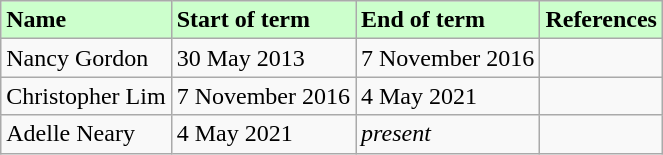<table border="1" class="wikitable">
<tr style="background-color:#cfc;">
<td><strong>Name</strong></td>
<td><strong>Start of term</strong></td>
<td><strong>End of term</strong></td>
<td><strong>References</strong></td>
</tr>
<tr>
<td>Nancy Gordon</td>
<td>30 May 2013</td>
<td>7 November 2016</td>
<td></td>
</tr>
<tr>
<td>Christopher Lim</td>
<td>7 November 2016</td>
<td>4 May 2021</td>
<td></td>
</tr>
<tr>
<td>Adelle Neary</td>
<td>4 May 2021</td>
<td><em>present</em></td>
<td></td>
</tr>
</table>
